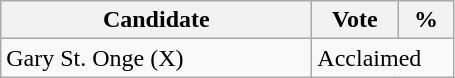<table class="wikitable">
<tr>
<th bgcolor="#DDDDFF" width="200px">Candidate</th>
<th bgcolor="#DDDDFF" width="50px">Vote</th>
<th bgcolor="#DDDDFF" width="30px">%</th>
</tr>
<tr>
<td>Gary St. Onge (X)</td>
<td colspan="2">Acclaimed</td>
</tr>
</table>
